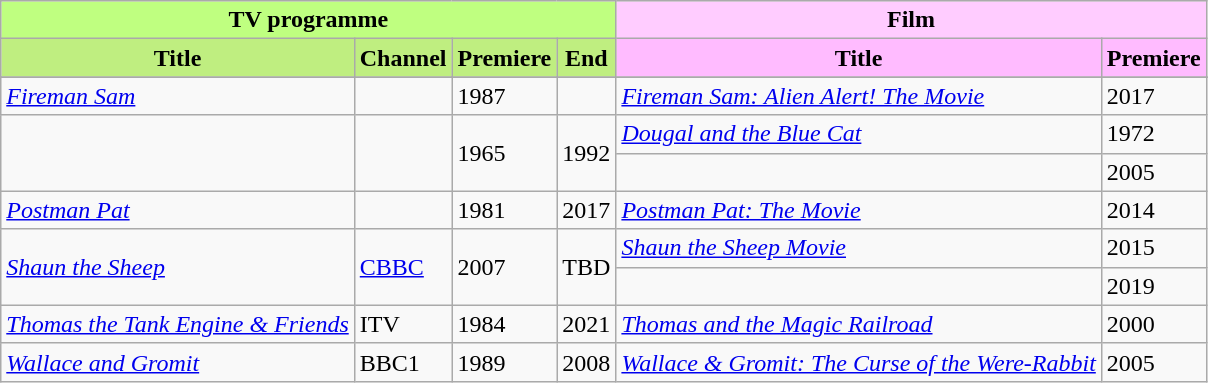<table class="wikitable sortable">
<tr>
<th scope="col" colspan="4" style="background-color:#bfff80">TV programme</th>
<th scope="col" colspan="2" style="background-color:#ffccff">Film</th>
</tr>
<tr>
<th scope="col" style="background-color:#bfee80">Title</th>
<th scope="col" style="background-color:#bfee80">Channel</th>
<th scope="col" style="background-color:#bfee80">Premiere</th>
<th scope="col" style="background-color:#bfee80">End</th>
<th scope="col" style="background-color:#ffbbff">Title</th>
<th scope="col" style="background-color:#ffbbff">Premiere</th>
</tr>
<tr>
</tr>
<tr>
<td><em><a href='#'>Fireman Sam</a></em></td>
<td></td>
<td>1987</td>
<td></td>
<td><em><a href='#'>Fireman Sam: Alien Alert! The Movie</a></em></td>
<td>2017</td>
</tr>
<tr>
<td rowspan="2"><em></em></td>
<td rowspan="2"></td>
<td rowspan="2">1965</td>
<td rowspan="2">1992</td>
<td><em><a href='#'>Dougal and the Blue Cat</a></em></td>
<td>1972</td>
</tr>
<tr>
<td><em></em></td>
<td>2005</td>
</tr>
<tr>
<td><em><a href='#'>Postman Pat</a></em></td>
<td></td>
<td>1981</td>
<td>2017</td>
<td><em><a href='#'>Postman Pat: The Movie</a></em></td>
<td>2014</td>
</tr>
<tr>
<td rowspan="2"><em><a href='#'>Shaun the Sheep</a></em></td>
<td rowspan="2"><a href='#'>CBBC</a></td>
<td rowspan="2">2007</td>
<td rowspan="2">TBD</td>
<td><em><a href='#'>Shaun the Sheep Movie</a></em></td>
<td>2015</td>
</tr>
<tr>
<td><em></em></td>
<td>2019</td>
</tr>
<tr>
<td><em><a href='#'>Thomas the Tank Engine & Friends</a></em></td>
<td>ITV</td>
<td>1984</td>
<td>2021</td>
<td><em><a href='#'>Thomas and the Magic Railroad</a></em></td>
<td>2000</td>
</tr>
<tr>
<td><em><a href='#'>Wallace and Gromit</a></em></td>
<td>BBC1</td>
<td>1989</td>
<td>2008</td>
<td><em><a href='#'>Wallace & Gromit: The Curse of the Were-Rabbit</a></em></td>
<td>2005</td>
</tr>
</table>
